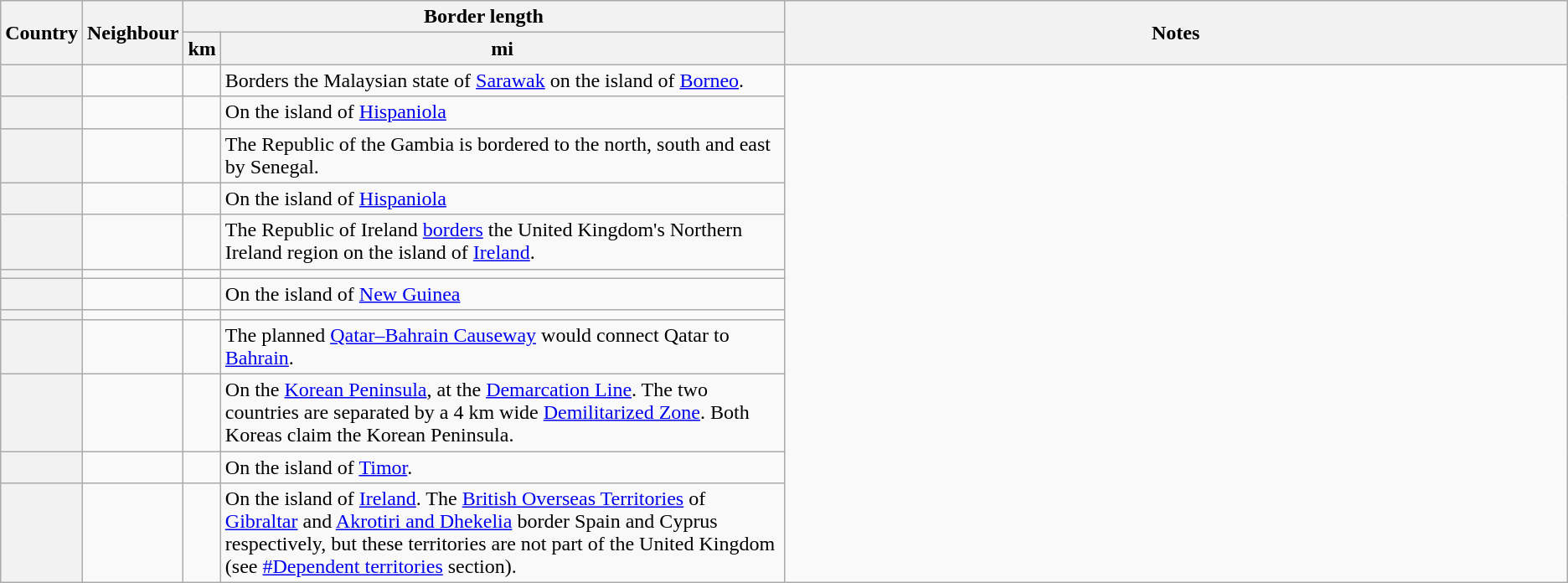<table class="wikitable sortable plainrowheaders">
<tr>
<th scope="col" rowspan=2>Country</th>
<th scope="col" rowspan=2>Neighbour</th>
<th scope="col" colspan=2>Border length</th>
<th scope="col" rowspan=2 class="unsortable" style="width: 50%">Notes</th>
</tr>
<tr>
<th scope="col">km</th>
<th scope="col">mi</th>
</tr>
<tr>
<th scope="row"></th>
<td></td>
<td></td>
<td>Borders the Malaysian state of <a href='#'>Sarawak</a> on the island of <a href='#'>Borneo</a>.</td>
</tr>
<tr>
<th scope="row"></th>
<td></td>
<td></td>
<td>On the island of <a href='#'>Hispaniola</a></td>
</tr>
<tr>
<th scope="row"></th>
<td></td>
<td></td>
<td>The Republic of the Gambia is bordered to the north, south and east by Senegal.</td>
</tr>
<tr>
<th scope="row"></th>
<td></td>
<td></td>
<td>On the island of <a href='#'>Hispaniola</a></td>
</tr>
<tr>
<th scope="row"></th>
<td></td>
<td></td>
<td>The Republic of Ireland <a href='#'>borders</a> the United Kingdom's Northern Ireland region on the island of <a href='#'>Ireland</a>.</td>
</tr>
<tr>
<th scope="row"></th>
<td></td>
<td></td>
<td></td>
</tr>
<tr>
<th scope="row"></th>
<td></td>
<td></td>
<td>On the island of <a href='#'>New Guinea</a></td>
</tr>
<tr>
<th scope="row"></th>
<td></td>
<td></td>
<td></td>
</tr>
<tr>
<th scope="row"></th>
<td></td>
<td></td>
<td>The planned <a href='#'>Qatar–Bahrain Causeway</a> would connect Qatar to <a href='#'>Bahrain</a>.</td>
</tr>
<tr>
<th scope="row"></th>
<td></td>
<td></td>
<td>On the <a href='#'>Korean Peninsula</a>, at the <a href='#'>Demarcation Line</a>.  The two countries are separated by a 4 km wide <a href='#'>Demilitarized Zone</a>. Both Koreas claim the Korean Peninsula.</td>
</tr>
<tr>
<th scope="row"></th>
<td></td>
<td></td>
<td>On the island of <a href='#'>Timor</a>.</td>
</tr>
<tr>
<th scope="row"></th>
<td></td>
<td></td>
<td>On the island of <a href='#'>Ireland</a>. The <a href='#'>British Overseas Territories</a> of <a href='#'>Gibraltar</a> and <a href='#'>Akrotiri and Dhekelia</a> border Spain and Cyprus respectively, but these territories are not part of the United Kingdom (see <a href='#'>#Dependent territories</a> section).</td>
</tr>
</table>
